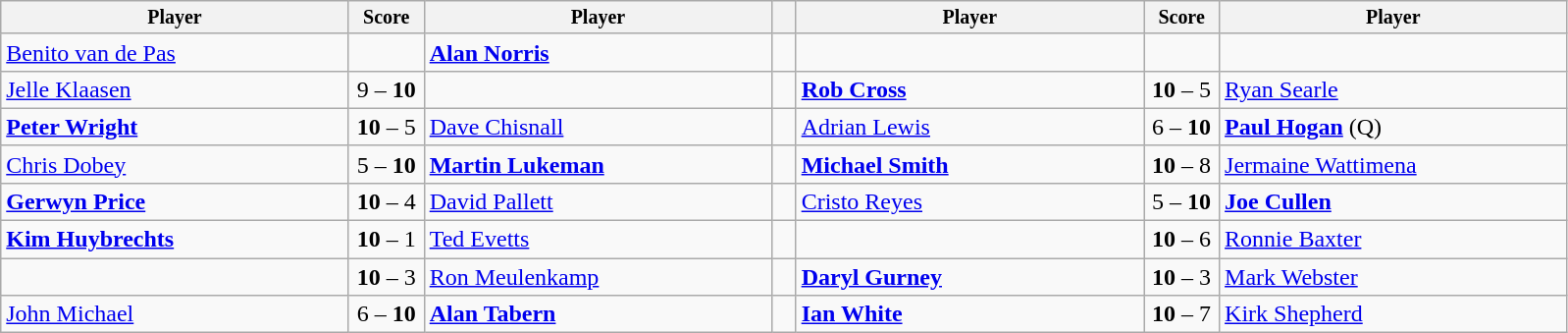<table class="wikitable">
<tr style="font-size:10pt;font-weight:bold">
<th width=230>Player</th>
<th width=45>Score</th>
<th width=230>Player</th>
<th width=10></th>
<th width=230>Player</th>
<th width=45>Score</th>
<th width=230>Player</th>
</tr>
<tr>
<td> <a href='#'>Benito van de Pas</a></td>
<td align=center></td>
<td> <strong><a href='#'>Alan Norris</a></strong></td>
<td></td>
<td></td>
<td align=center></td>
<td></td>
</tr>
<tr>
<td> <a href='#'>Jelle Klaasen</a></td>
<td align=center>9 – <strong>10</strong></td>
<td></td>
<td></td>
<td> <strong><a href='#'>Rob Cross</a></strong></td>
<td align=center><strong>10</strong> – 5</td>
<td> <a href='#'>Ryan Searle</a></td>
</tr>
<tr>
<td> <strong><a href='#'>Peter Wright</a></strong></td>
<td align=center><strong>10</strong> – 5</td>
<td> <a href='#'>Dave Chisnall</a></td>
<td></td>
<td> <a href='#'>Adrian Lewis</a></td>
<td align=center>6 – <strong>10</strong></td>
<td> <strong><a href='#'>Paul Hogan</a></strong> (Q)</td>
</tr>
<tr>
<td> <a href='#'>Chris Dobey</a></td>
<td align=center>5 – <strong>10</strong></td>
<td> <strong><a href='#'>Martin Lukeman</a></strong></td>
<td></td>
<td> <strong><a href='#'>Michael Smith</a></strong></td>
<td align=center><strong>10</strong> – 8</td>
<td> <a href='#'>Jermaine Wattimena</a></td>
</tr>
<tr>
<td> <strong><a href='#'>Gerwyn Price</a></strong></td>
<td align=center><strong>10</strong> – 4</td>
<td> <a href='#'>David Pallett</a></td>
<td></td>
<td> <a href='#'>Cristo Reyes</a></td>
<td align=center>5 – <strong>10</strong></td>
<td> <strong><a href='#'>Joe Cullen</a></strong></td>
</tr>
<tr>
<td> <strong><a href='#'>Kim Huybrechts</a></strong></td>
<td align=center><strong>10</strong> – 1</td>
<td> <a href='#'>Ted Evetts</a></td>
<td></td>
<td></td>
<td align=center><strong>10</strong> – 6</td>
<td> <a href='#'>Ronnie Baxter</a></td>
</tr>
<tr>
<td></td>
<td align=center><strong>10</strong> – 3</td>
<td> <a href='#'>Ron Meulenkamp</a></td>
<td></td>
<td> <strong><a href='#'>Daryl Gurney</a></strong></td>
<td align=center><strong>10</strong> – 3</td>
<td> <a href='#'>Mark Webster</a></td>
</tr>
<tr>
<td> <a href='#'>John Michael</a></td>
<td align=center>6 – <strong>10</strong></td>
<td> <strong><a href='#'>Alan Tabern</a></strong></td>
<td></td>
<td> <strong><a href='#'>Ian White</a></strong></td>
<td align=center><strong>10</strong> – 7</td>
<td> <a href='#'>Kirk Shepherd</a></td>
</tr>
</table>
